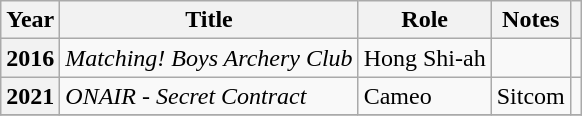<table class="wikitable sortable plainrowheaders">
<tr>
<th scope="col">Year</th>
<th scope="col">Title</th>
<th scope="col">Role</th>
<th scope="col">Notes</th>
<th scope="col" class="unsortable"></th>
</tr>
<tr>
<th scope="row">2016</th>
<td><em>Matching! Boys Archery Club</em></td>
<td>Hong Shi-ah</td>
<td></td>
<td></td>
</tr>
<tr>
<th scope=row>2021</th>
<td><em>ONAIR - Secret Contract </em></td>
<td>Cameo</td>
<td>Sitcom</td>
<td></td>
</tr>
<tr>
</tr>
</table>
